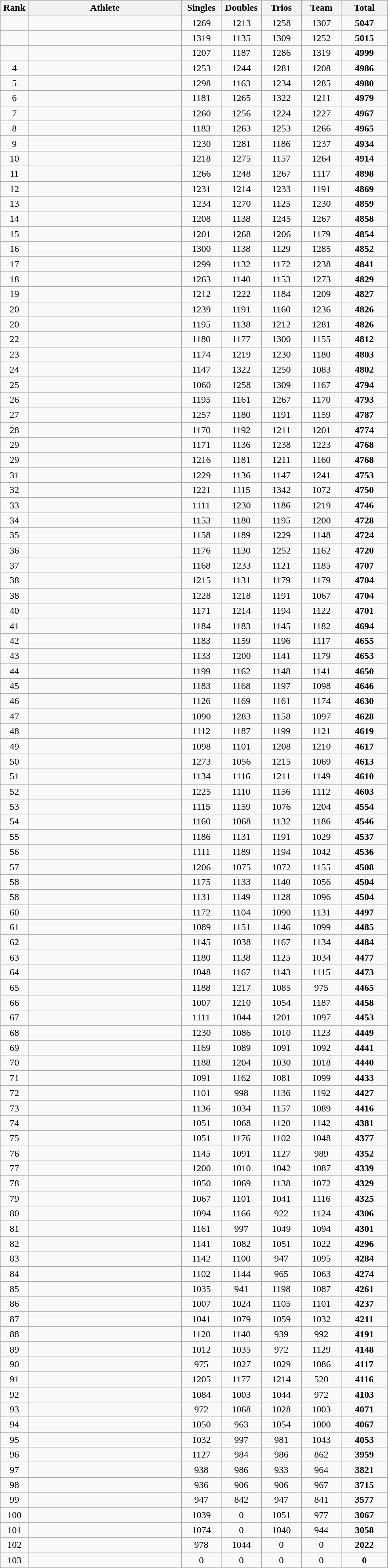<table class=wikitable style="text-align:center">
<tr>
<th width=40>Rank</th>
<th width=250>Athlete</th>
<th width=60>Singles</th>
<th width=60>Doubles</th>
<th width=60>Trios</th>
<th width=60>Team</th>
<th width=70>Total</th>
</tr>
<tr>
<td></td>
<td align=left></td>
<td>1269</td>
<td>1213</td>
<td>1258</td>
<td>1307</td>
<td><strong>5047</strong></td>
</tr>
<tr>
<td></td>
<td align=left></td>
<td>1319</td>
<td>1135</td>
<td>1309</td>
<td>1252</td>
<td><strong>5015</strong></td>
</tr>
<tr>
<td></td>
<td align=left></td>
<td>1207</td>
<td>1187</td>
<td>1286</td>
<td>1319</td>
<td><strong>4999</strong></td>
</tr>
<tr>
<td>4</td>
<td align=left></td>
<td>1253</td>
<td>1244</td>
<td>1281</td>
<td>1208</td>
<td><strong>4986</strong></td>
</tr>
<tr>
<td>5</td>
<td align=left></td>
<td>1298</td>
<td>1163</td>
<td>1234</td>
<td>1285</td>
<td><strong>4980</strong></td>
</tr>
<tr>
<td>6</td>
<td align=left></td>
<td>1181</td>
<td>1265</td>
<td>1322</td>
<td>1211</td>
<td><strong>4979</strong></td>
</tr>
<tr>
<td>7</td>
<td align=left></td>
<td>1260</td>
<td>1256</td>
<td>1224</td>
<td>1227</td>
<td><strong>4967</strong></td>
</tr>
<tr>
<td>8</td>
<td align=left></td>
<td>1183</td>
<td>1263</td>
<td>1253</td>
<td>1266</td>
<td><strong>4965</strong></td>
</tr>
<tr>
<td>9</td>
<td align=left></td>
<td>1230</td>
<td>1281</td>
<td>1186</td>
<td>1237</td>
<td><strong>4934</strong></td>
</tr>
<tr>
<td>10</td>
<td align=left></td>
<td>1218</td>
<td>1275</td>
<td>1157</td>
<td>1264</td>
<td><strong>4914</strong></td>
</tr>
<tr>
<td>11</td>
<td align=left></td>
<td>1266</td>
<td>1248</td>
<td>1267</td>
<td>1117</td>
<td><strong>4898</strong></td>
</tr>
<tr>
<td>12</td>
<td align=left></td>
<td>1231</td>
<td>1214</td>
<td>1233</td>
<td>1191</td>
<td><strong>4869</strong></td>
</tr>
<tr>
<td>13</td>
<td align=left></td>
<td>1234</td>
<td>1270</td>
<td>1125</td>
<td>1230</td>
<td><strong>4859</strong></td>
</tr>
<tr>
<td>14</td>
<td align=left></td>
<td>1208</td>
<td>1138</td>
<td>1245</td>
<td>1267</td>
<td><strong>4858</strong></td>
</tr>
<tr>
<td>15</td>
<td align=left></td>
<td>1201</td>
<td>1268</td>
<td>1206</td>
<td>1179</td>
<td><strong>4854</strong></td>
</tr>
<tr>
<td>16</td>
<td align=left></td>
<td>1300</td>
<td>1138</td>
<td>1129</td>
<td>1285</td>
<td><strong>4852</strong></td>
</tr>
<tr>
<td>17</td>
<td align=left></td>
<td>1299</td>
<td>1132</td>
<td>1172</td>
<td>1238</td>
<td><strong>4841</strong></td>
</tr>
<tr>
<td>18</td>
<td align=left></td>
<td>1263</td>
<td>1140</td>
<td>1153</td>
<td>1273</td>
<td><strong>4829</strong></td>
</tr>
<tr>
<td>19</td>
<td align=left></td>
<td>1212</td>
<td>1222</td>
<td>1184</td>
<td>1209</td>
<td><strong>4827</strong></td>
</tr>
<tr>
<td>20</td>
<td align=left></td>
<td>1239</td>
<td>1191</td>
<td>1160</td>
<td>1236</td>
<td><strong>4826</strong></td>
</tr>
<tr>
<td>20</td>
<td align=left></td>
<td>1195</td>
<td>1138</td>
<td>1212</td>
<td>1281</td>
<td><strong>4826</strong></td>
</tr>
<tr>
<td>22</td>
<td align=left></td>
<td>1180</td>
<td>1177</td>
<td>1300</td>
<td>1155</td>
<td><strong>4812</strong></td>
</tr>
<tr>
<td>23</td>
<td align=left></td>
<td>1174</td>
<td>1219</td>
<td>1230</td>
<td>1180</td>
<td><strong>4803</strong></td>
</tr>
<tr>
<td>24</td>
<td align=left></td>
<td>1147</td>
<td>1322</td>
<td>1250</td>
<td>1083</td>
<td><strong>4802</strong></td>
</tr>
<tr>
<td>25</td>
<td align=left></td>
<td>1060</td>
<td>1258</td>
<td>1309</td>
<td>1167</td>
<td><strong>4794</strong></td>
</tr>
<tr>
<td>26</td>
<td align=left></td>
<td>1195</td>
<td>1161</td>
<td>1267</td>
<td>1170</td>
<td><strong>4793</strong></td>
</tr>
<tr>
<td>27</td>
<td align=left></td>
<td>1257</td>
<td>1180</td>
<td>1191</td>
<td>1159</td>
<td><strong>4787</strong></td>
</tr>
<tr>
<td>28</td>
<td align=left></td>
<td>1170</td>
<td>1192</td>
<td>1211</td>
<td>1201</td>
<td><strong>4774</strong></td>
</tr>
<tr>
<td>29</td>
<td align=left></td>
<td>1171</td>
<td>1136</td>
<td>1238</td>
<td>1223</td>
<td><strong>4768</strong></td>
</tr>
<tr>
<td>29</td>
<td align=left></td>
<td>1216</td>
<td>1181</td>
<td>1211</td>
<td>1160</td>
<td><strong>4768</strong></td>
</tr>
<tr>
<td>31</td>
<td align=left></td>
<td>1229</td>
<td>1136</td>
<td>1147</td>
<td>1241</td>
<td><strong>4753</strong></td>
</tr>
<tr>
<td>32</td>
<td align=left></td>
<td>1221</td>
<td>1115</td>
<td>1342</td>
<td>1072</td>
<td><strong>4750</strong></td>
</tr>
<tr>
<td>33</td>
<td align=left></td>
<td>1111</td>
<td>1230</td>
<td>1186</td>
<td>1219</td>
<td><strong>4746</strong></td>
</tr>
<tr>
<td>34</td>
<td align=left></td>
<td>1153</td>
<td>1180</td>
<td>1195</td>
<td>1200</td>
<td><strong>4728</strong></td>
</tr>
<tr>
<td>35</td>
<td align=left></td>
<td>1158</td>
<td>1189</td>
<td>1229</td>
<td>1148</td>
<td><strong>4724</strong></td>
</tr>
<tr>
<td>36</td>
<td align=left></td>
<td>1176</td>
<td>1130</td>
<td>1252</td>
<td>1162</td>
<td><strong>4720</strong></td>
</tr>
<tr>
<td>37</td>
<td align=left></td>
<td>1168</td>
<td>1233</td>
<td>1121</td>
<td>1185</td>
<td><strong>4707</strong></td>
</tr>
<tr>
<td>38</td>
<td align=left></td>
<td>1215</td>
<td>1131</td>
<td>1179</td>
<td>1179</td>
<td><strong>4704</strong></td>
</tr>
<tr>
<td>38</td>
<td align=left></td>
<td>1228</td>
<td>1218</td>
<td>1191</td>
<td>1067</td>
<td><strong>4704</strong></td>
</tr>
<tr>
<td>40</td>
<td align=left></td>
<td>1171</td>
<td>1214</td>
<td>1194</td>
<td>1122</td>
<td><strong>4701</strong></td>
</tr>
<tr>
<td>41</td>
<td align=left></td>
<td>1184</td>
<td>1183</td>
<td>1145</td>
<td>1182</td>
<td><strong>4694</strong></td>
</tr>
<tr>
<td>42</td>
<td align=left></td>
<td>1183</td>
<td>1159</td>
<td>1196</td>
<td>1117</td>
<td><strong>4655</strong></td>
</tr>
<tr>
<td>43</td>
<td align=left></td>
<td>1133</td>
<td>1200</td>
<td>1141</td>
<td>1179</td>
<td><strong>4653</strong></td>
</tr>
<tr>
<td>44</td>
<td align=left></td>
<td>1199</td>
<td>1162</td>
<td>1148</td>
<td>1141</td>
<td><strong>4650</strong></td>
</tr>
<tr>
<td>45</td>
<td align=left></td>
<td>1183</td>
<td>1168</td>
<td>1197</td>
<td>1098</td>
<td><strong>4646</strong></td>
</tr>
<tr>
<td>46</td>
<td align=left></td>
<td>1126</td>
<td>1169</td>
<td>1161</td>
<td>1174</td>
<td><strong>4630</strong></td>
</tr>
<tr>
<td>47</td>
<td align=left></td>
<td>1090</td>
<td>1283</td>
<td>1158</td>
<td>1097</td>
<td><strong>4628</strong></td>
</tr>
<tr>
<td>48</td>
<td align=left></td>
<td>1112</td>
<td>1187</td>
<td>1199</td>
<td>1121</td>
<td><strong>4619</strong></td>
</tr>
<tr>
<td>49</td>
<td align=left></td>
<td>1098</td>
<td>1101</td>
<td>1208</td>
<td>1210</td>
<td><strong>4617</strong></td>
</tr>
<tr>
<td>50</td>
<td align=left></td>
<td>1273</td>
<td>1056</td>
<td>1215</td>
<td>1069</td>
<td><strong>4613</strong></td>
</tr>
<tr>
<td>51</td>
<td align=left></td>
<td>1134</td>
<td>1116</td>
<td>1211</td>
<td>1149</td>
<td><strong>4610</strong></td>
</tr>
<tr>
<td>52</td>
<td align=left></td>
<td>1225</td>
<td>1110</td>
<td>1156</td>
<td>1112</td>
<td><strong>4603</strong></td>
</tr>
<tr>
<td>53</td>
<td align=left></td>
<td>1115</td>
<td>1159</td>
<td>1076</td>
<td>1204</td>
<td><strong>4554</strong></td>
</tr>
<tr>
<td>54</td>
<td align=left></td>
<td>1160</td>
<td>1068</td>
<td>1132</td>
<td>1186</td>
<td><strong>4546</strong></td>
</tr>
<tr>
<td>55</td>
<td align=left></td>
<td>1186</td>
<td>1131</td>
<td>1191</td>
<td>1029</td>
<td><strong>4537</strong></td>
</tr>
<tr>
<td>56</td>
<td align=left></td>
<td>1111</td>
<td>1189</td>
<td>1194</td>
<td>1042</td>
<td><strong>4536</strong></td>
</tr>
<tr>
<td>57</td>
<td align=left></td>
<td>1206</td>
<td>1075</td>
<td>1072</td>
<td>1155</td>
<td><strong>4508</strong></td>
</tr>
<tr>
<td>58</td>
<td align=left></td>
<td>1175</td>
<td>1133</td>
<td>1140</td>
<td>1056</td>
<td><strong>4504</strong></td>
</tr>
<tr>
<td>58</td>
<td align=left></td>
<td>1131</td>
<td>1149</td>
<td>1128</td>
<td>1096</td>
<td><strong>4504</strong></td>
</tr>
<tr>
<td>60</td>
<td align=left></td>
<td>1172</td>
<td>1104</td>
<td>1090</td>
<td>1131</td>
<td><strong>4497</strong></td>
</tr>
<tr>
<td>61</td>
<td align=left></td>
<td>1089</td>
<td>1151</td>
<td>1146</td>
<td>1099</td>
<td><strong>4485</strong></td>
</tr>
<tr>
<td>62</td>
<td align=left></td>
<td>1145</td>
<td>1038</td>
<td>1167</td>
<td>1134</td>
<td><strong>4484</strong></td>
</tr>
<tr>
<td>63</td>
<td align=left></td>
<td>1180</td>
<td>1138</td>
<td>1125</td>
<td>1034</td>
<td><strong>4477</strong></td>
</tr>
<tr>
<td>64</td>
<td align=left></td>
<td>1048</td>
<td>1167</td>
<td>1143</td>
<td>1115</td>
<td><strong>4473</strong></td>
</tr>
<tr>
<td>65</td>
<td align=left></td>
<td>1188</td>
<td>1217</td>
<td>1085</td>
<td>975</td>
<td><strong>4465</strong></td>
</tr>
<tr>
<td>66</td>
<td align=left></td>
<td>1007</td>
<td>1210</td>
<td>1054</td>
<td>1187</td>
<td><strong>4458</strong></td>
</tr>
<tr>
<td>67</td>
<td align=left></td>
<td>1111</td>
<td>1044</td>
<td>1201</td>
<td>1097</td>
<td><strong>4453</strong></td>
</tr>
<tr>
<td>68</td>
<td align=left></td>
<td>1230</td>
<td>1086</td>
<td>1010</td>
<td>1123</td>
<td><strong>4449</strong></td>
</tr>
<tr>
<td>69</td>
<td align=left></td>
<td>1169</td>
<td>1089</td>
<td>1091</td>
<td>1092</td>
<td><strong>4441</strong></td>
</tr>
<tr>
<td>70</td>
<td align=left></td>
<td>1188</td>
<td>1204</td>
<td>1030</td>
<td>1018</td>
<td><strong>4440</strong></td>
</tr>
<tr>
<td>71</td>
<td align=left></td>
<td>1091</td>
<td>1162</td>
<td>1081</td>
<td>1099</td>
<td><strong>4433</strong></td>
</tr>
<tr>
<td>72</td>
<td align=left></td>
<td>1101</td>
<td>998</td>
<td>1136</td>
<td>1192</td>
<td><strong>4427</strong></td>
</tr>
<tr>
<td>73</td>
<td align=left></td>
<td>1136</td>
<td>1034</td>
<td>1157</td>
<td>1089</td>
<td><strong>4416</strong></td>
</tr>
<tr>
<td>74</td>
<td align=left></td>
<td>1051</td>
<td>1068</td>
<td>1120</td>
<td>1142</td>
<td><strong>4381</strong></td>
</tr>
<tr>
<td>75</td>
<td align=left></td>
<td>1051</td>
<td>1176</td>
<td>1102</td>
<td>1048</td>
<td><strong>4377</strong></td>
</tr>
<tr>
<td>76</td>
<td align=left></td>
<td>1145</td>
<td>1091</td>
<td>1127</td>
<td>989</td>
<td><strong>4352</strong></td>
</tr>
<tr>
<td>77</td>
<td align=left></td>
<td>1200</td>
<td>1010</td>
<td>1042</td>
<td>1087</td>
<td><strong>4339</strong></td>
</tr>
<tr>
<td>78</td>
<td align=left></td>
<td>1050</td>
<td>1069</td>
<td>1138</td>
<td>1072</td>
<td><strong>4329</strong></td>
</tr>
<tr>
<td>79</td>
<td align=left></td>
<td>1067</td>
<td>1101</td>
<td>1041</td>
<td>1116</td>
<td><strong>4325</strong></td>
</tr>
<tr>
<td>80</td>
<td align=left></td>
<td>1094</td>
<td>1166</td>
<td>922</td>
<td>1124</td>
<td><strong>4306</strong></td>
</tr>
<tr>
<td>81</td>
<td align=left></td>
<td>1161</td>
<td>997</td>
<td>1049</td>
<td>1094</td>
<td><strong>4301</strong></td>
</tr>
<tr>
<td>82</td>
<td align=left></td>
<td>1141</td>
<td>1082</td>
<td>1051</td>
<td>1022</td>
<td><strong>4296</strong></td>
</tr>
<tr>
<td>83</td>
<td align=left></td>
<td>1142</td>
<td>1100</td>
<td>947</td>
<td>1095</td>
<td><strong>4284</strong></td>
</tr>
<tr>
<td>84</td>
<td align=left></td>
<td>1102</td>
<td>1144</td>
<td>965</td>
<td>1063</td>
<td><strong>4274</strong></td>
</tr>
<tr>
<td>85</td>
<td align=left></td>
<td>1035</td>
<td>941</td>
<td>1198</td>
<td>1087</td>
<td><strong>4261</strong></td>
</tr>
<tr>
<td>86</td>
<td align=left></td>
<td>1007</td>
<td>1024</td>
<td>1105</td>
<td>1101</td>
<td><strong>4237</strong></td>
</tr>
<tr>
<td>87</td>
<td align=left></td>
<td>1041</td>
<td>1079</td>
<td>1059</td>
<td>1032</td>
<td><strong>4211</strong></td>
</tr>
<tr>
<td>88</td>
<td align=left></td>
<td>1120</td>
<td>1140</td>
<td>939</td>
<td>992</td>
<td><strong>4191</strong></td>
</tr>
<tr>
<td>89</td>
<td align=left></td>
<td>1012</td>
<td>1035</td>
<td>972</td>
<td>1129</td>
<td><strong>4148</strong></td>
</tr>
<tr>
<td>90</td>
<td align=left></td>
<td>975</td>
<td>1027</td>
<td>1029</td>
<td>1086</td>
<td><strong>4117</strong></td>
</tr>
<tr>
<td>91</td>
<td align=left></td>
<td>1205</td>
<td>1177</td>
<td>1214</td>
<td>520</td>
<td><strong>4116</strong></td>
</tr>
<tr>
<td>92</td>
<td align=left></td>
<td>1084</td>
<td>1003</td>
<td>1044</td>
<td>972</td>
<td><strong>4103</strong></td>
</tr>
<tr>
<td>93</td>
<td align=left></td>
<td>972</td>
<td>1068</td>
<td>1028</td>
<td>1003</td>
<td><strong>4071</strong></td>
</tr>
<tr>
<td>94</td>
<td align=left></td>
<td>1050</td>
<td>963</td>
<td>1054</td>
<td>1000</td>
<td><strong>4067</strong></td>
</tr>
<tr>
<td>95</td>
<td align=left></td>
<td>1032</td>
<td>997</td>
<td>981</td>
<td>1043</td>
<td><strong>4053</strong></td>
</tr>
<tr>
<td>96</td>
<td align=left></td>
<td>1127</td>
<td>984</td>
<td>986</td>
<td>862</td>
<td><strong>3959</strong></td>
</tr>
<tr>
<td>97</td>
<td align=left></td>
<td>938</td>
<td>986</td>
<td>933</td>
<td>964</td>
<td><strong>3821</strong></td>
</tr>
<tr>
<td>98</td>
<td align=left></td>
<td>936</td>
<td>906</td>
<td>906</td>
<td>967</td>
<td><strong>3715</strong></td>
</tr>
<tr>
<td>99</td>
<td align=left></td>
<td>947</td>
<td>842</td>
<td>947</td>
<td>841</td>
<td><strong>3577</strong></td>
</tr>
<tr>
<td>100</td>
<td align=left></td>
<td>1039</td>
<td>0</td>
<td>1051</td>
<td>977</td>
<td><strong>3067</strong></td>
</tr>
<tr>
<td>101</td>
<td align=left></td>
<td>1074</td>
<td>0</td>
<td>1040</td>
<td>944</td>
<td><strong>3058</strong></td>
</tr>
<tr>
<td>102</td>
<td align=left></td>
<td>978</td>
<td>1044</td>
<td>0</td>
<td>0</td>
<td><strong>2022</strong></td>
</tr>
<tr>
<td>103</td>
<td align=left></td>
<td>0</td>
<td>0</td>
<td>0</td>
<td>0</td>
<td><strong>0</strong></td>
</tr>
</table>
